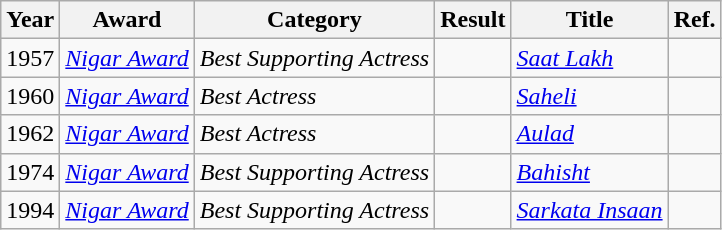<table class="wikitable">
<tr>
<th>Year</th>
<th>Award</th>
<th>Category</th>
<th>Result</th>
<th>Title</th>
<th>Ref.</th>
</tr>
<tr>
<td>1957</td>
<td><em><a href='#'>Nigar Award</a></em></td>
<td><em>Best Supporting Actress</em></td>
<td></td>
<td><em><a href='#'>Saat Lakh</a></em></td>
<td></td>
</tr>
<tr>
<td>1960</td>
<td><em><a href='#'>Nigar Award</a></em></td>
<td><em>Best Actress</em></td>
<td></td>
<td><em><a href='#'>Saheli</a></em></td>
<td></td>
</tr>
<tr>
<td>1962</td>
<td><em><a href='#'>Nigar Award</a></em></td>
<td><em>Best Actress</em></td>
<td></td>
<td><em><a href='#'>Aulad</a></em></td>
<td></td>
</tr>
<tr>
<td>1974</td>
<td><em><a href='#'>Nigar Award</a></em></td>
<td><em>Best Supporting Actress</em></td>
<td></td>
<td><em><a href='#'>Bahisht</a></em></td>
<td></td>
</tr>
<tr>
<td>1994</td>
<td><em><a href='#'>Nigar Award</a></em></td>
<td><em>Best Supporting Actress</em></td>
<td></td>
<td><em><a href='#'>Sarkata Insaan</a></em></td>
<td></td>
</tr>
</table>
